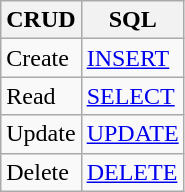<table class="wikitable">
<tr>
<th>CRUD</th>
<th>SQL</th>
</tr>
<tr>
<td>Create</td>
<td><a href='#'>INSERT</a></td>
</tr>
<tr>
<td>Read</td>
<td><a href='#'>SELECT</a></td>
</tr>
<tr>
<td>Update</td>
<td><a href='#'>UPDATE</a></td>
</tr>
<tr>
<td>Delete</td>
<td><a href='#'>DELETE</a></td>
</tr>
</table>
